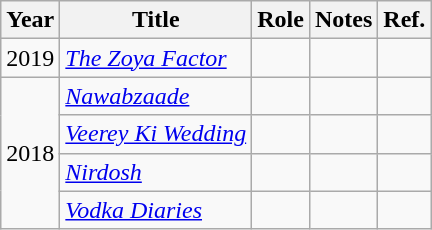<table class="wikitable plainrowheaders sortable">
<tr>
<th scope="col">Year</th>
<th scope="col">Title</th>
<th scope="col">Role</th>
<th scope="col">Notes</th>
<th scope="col">Ref.</th>
</tr>
<tr>
<td>2019</td>
<td><em><a href='#'>The Zoya Factor</a></em></td>
<td></td>
<td></td>
<td></td>
</tr>
<tr>
<td rowspan="4">2018</td>
<td><em><a href='#'>Nawabzaade</a></em></td>
<td></td>
<td></td>
<td></td>
</tr>
<tr>
<td><em><a href='#'>Veerey Ki Wedding</a></em></td>
<td></td>
<td></td>
<td></td>
</tr>
<tr>
<td><em><a href='#'>Nirdosh</a></em></td>
<td></td>
<td></td>
<td></td>
</tr>
<tr>
<td><em><a href='#'>Vodka Diaries</a></em></td>
<td></td>
<td></td>
<td></td>
</tr>
</table>
